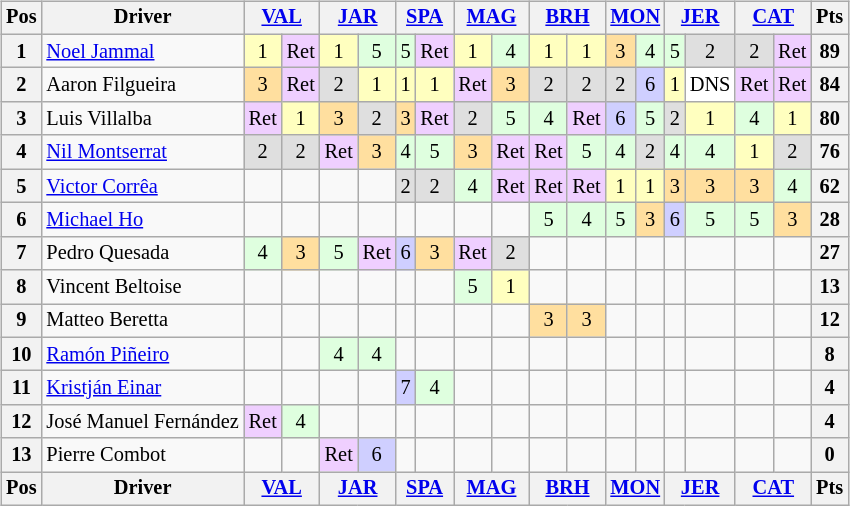<table>
<tr>
<td><br><table class="wikitable" style="font-size: 85%; text-align:center">
<tr valign="top">
<th valign="middle">Pos</th>
<th valign="middle">Driver</th>
<th colspan=2><a href='#'>VAL</a><br></th>
<th colspan=2><a href='#'>JAR</a><br></th>
<th colspan=2><a href='#'>SPA</a><br></th>
<th colspan=2><a href='#'>MAG</a><br></th>
<th colspan=2><a href='#'>BRH</a><br></th>
<th colspan=2><a href='#'>MON</a><br></th>
<th colspan=2><a href='#'>JER</a><br></th>
<th colspan=2><a href='#'>CAT</a><br></th>
<th valign="middle">Pts</th>
</tr>
<tr>
<th>1</th>
<td align=left> <a href='#'>Noel Jammal</a></td>
<td style="background:#FFFFBF;">1</td>
<td style="background:#EFCFFF;">Ret</td>
<td style="background:#FFFFBF;">1</td>
<td style="background:#DFFFDF;">5</td>
<td style="background:#DFFFDF;">5</td>
<td style="background:#EFCFFF;">Ret</td>
<td style="background:#FFFFBF;">1</td>
<td style="background:#DFFFDF;">4</td>
<td style="background:#FFFFBF;">1</td>
<td style="background:#FFFFBF;">1</td>
<td style="background:#FFDF9F;">3</td>
<td style="background:#DFFFDF;">4</td>
<td style="background:#DFFFDF;">5</td>
<td style="background:#DFDFDF;">2</td>
<td style="background:#DFDFDF;">2</td>
<td style="background:#EFCFFF;">Ret</td>
<th>89</th>
</tr>
<tr>
<th>2</th>
<td align=left> Aaron Filgueira</td>
<td style="background:#FFDF9F;">3</td>
<td style="background:#EFCFFF;">Ret</td>
<td style="background:#DFDFDF;">2</td>
<td style="background:#FFFFBF;">1</td>
<td style="background:#FFFFBF;">1</td>
<td style="background:#FFFFBF;">1</td>
<td style="background:#EFCFFF;">Ret</td>
<td style="background:#FFDF9F;">3</td>
<td style="background:#DFDFDF;">2</td>
<td style="background:#DFDFDF;">2</td>
<td style="background:#DFDFDF;">2</td>
<td style="background:#CFCFFF;">6</td>
<td style="background:#FFFFBF;">1</td>
<td style="background:#FFFFFF;">DNS</td>
<td style="background:#EFCFFF;">Ret</td>
<td style="background:#EFCFFF;">Ret</td>
<th>84</th>
</tr>
<tr>
<th>3</th>
<td align=left> Luis Villalba</td>
<td style="background:#EFCFFF;">Ret</td>
<td style="background:#FFFFBF;">1</td>
<td style="background:#FFDF9F;">3</td>
<td style="background:#DFDFDF;">2</td>
<td style="background:#FFDF9F;">3</td>
<td style="background:#EFCFFF;">Ret</td>
<td style="background:#DFDFDF;">2</td>
<td style="background:#DFFFDF;">5</td>
<td style="background:#DFFFDF;">4</td>
<td style="background:#EFCFFF;">Ret</td>
<td style="background:#CFCFFF;">6</td>
<td style="background:#DFFFDF;">5</td>
<td style="background:#DFDFDF;">2</td>
<td style="background:#FFFFBF;">1</td>
<td style="background:#DFFFDF;">4</td>
<td style="background:#FFFFBF;">1</td>
<th>80</th>
</tr>
<tr>
<th>4</th>
<td align=left> <a href='#'>Nil Montserrat</a></td>
<td style="background:#DFDFDF;">2</td>
<td style="background:#DFDFDF;">2</td>
<td style="background:#EFCFFF;">Ret</td>
<td style="background:#FFDF9F;">3</td>
<td style="background:#DFFFDF;">4</td>
<td style="background:#DFFFDF;">5</td>
<td style="background:#FFDF9F;">3</td>
<td style="background:#EFCFFF;">Ret</td>
<td style="background:#EFCFFF;">Ret</td>
<td style="background:#DFFFDF;">5</td>
<td style="background:#DFFFDF;">4</td>
<td style="background:#DFDFDF;">2</td>
<td style="background:#DFFFDF;">4</td>
<td style="background:#DFFFDF;">4</td>
<td style="background:#FFFFBF;">1</td>
<td style="background:#DFDFDF;">2</td>
<th>76</th>
</tr>
<tr>
<th>5</th>
<td align=left> <a href='#'>Victor Corrêa</a></td>
<td></td>
<td></td>
<td></td>
<td></td>
<td style="background:#DFDFDF;">2</td>
<td style="background:#DFDFDF;">2</td>
<td style="background:#DFFFDF;">4</td>
<td style="background:#EFCFFF;">Ret</td>
<td style="background:#EFCFFF;">Ret</td>
<td style="background:#EFCFFF;">Ret</td>
<td style="background:#FFFFBF;">1</td>
<td style="background:#FFFFBF;">1</td>
<td style="background:#FFDF9F;">3</td>
<td style="background:#FFDF9F;">3</td>
<td style="background:#FFDF9F;">3</td>
<td style="background:#DFFFDF;">4</td>
<th>62</th>
</tr>
<tr>
<th>6</th>
<td align=left> <a href='#'>Michael Ho</a></td>
<td></td>
<td></td>
<td></td>
<td></td>
<td></td>
<td></td>
<td></td>
<td></td>
<td style="background:#DFFFDF;">5</td>
<td style="background:#DFFFDF;">4</td>
<td style="background:#DFFFDF;">5</td>
<td style="background:#FFDF9F;">3</td>
<td style="background:#CFCFFF;">6</td>
<td style="background:#DFFFDF;">5</td>
<td style="background:#DFFFDF;">5</td>
<td style="background:#FFDF9F;">3</td>
<th>28</th>
</tr>
<tr>
<th>7</th>
<td align=left> Pedro Quesada</td>
<td style="background:#DFFFDF;">4</td>
<td style="background:#FFDF9F;">3</td>
<td style="background:#DFFFDF;">5</td>
<td style="background:#EFCFFF;">Ret</td>
<td style="background:#CFCFFF;">6</td>
<td style="background:#FFDF9F;">3</td>
<td style="background:#EFCFFF;">Ret</td>
<td style="background:#DFDFDF;">2</td>
<td></td>
<td></td>
<td></td>
<td></td>
<td></td>
<td></td>
<td></td>
<td></td>
<th>27</th>
</tr>
<tr>
<th>8</th>
<td align=left> Vincent Beltoise</td>
<td></td>
<td></td>
<td></td>
<td></td>
<td></td>
<td></td>
<td style="background:#DFFFDF;">5</td>
<td style="background:#FFFFBF;">1</td>
<td></td>
<td></td>
<td></td>
<td></td>
<td></td>
<td></td>
<td></td>
<td></td>
<th>13</th>
</tr>
<tr>
<th>9</th>
<td align=left> Matteo Beretta</td>
<td></td>
<td></td>
<td></td>
<td></td>
<td></td>
<td></td>
<td></td>
<td></td>
<td style="background:#FFDF9F;">3</td>
<td style="background:#FFDF9F;">3</td>
<td></td>
<td></td>
<td></td>
<td></td>
<td></td>
<td></td>
<th>12</th>
</tr>
<tr>
<th>10</th>
<td align=left> <a href='#'>Ramón Piñeiro</a></td>
<td></td>
<td></td>
<td style="background:#DFFFDF;">4</td>
<td style="background:#DFFFDF;">4</td>
<td></td>
<td></td>
<td></td>
<td></td>
<td></td>
<td></td>
<td></td>
<td></td>
<td></td>
<td></td>
<td></td>
<td></td>
<th>8</th>
</tr>
<tr>
<th>11</th>
<td align=left> <a href='#'>Kristján Einar</a></td>
<td></td>
<td></td>
<td></td>
<td></td>
<td style="background:#CFCFFF;">7</td>
<td style="background:#DFFFDF;">4</td>
<td></td>
<td></td>
<td></td>
<td></td>
<td></td>
<td></td>
<td></td>
<td></td>
<td></td>
<td></td>
<th>4</th>
</tr>
<tr>
<th>12</th>
<td align=left nowrap> José Manuel Fernández</td>
<td style="background:#EFCFFF;">Ret</td>
<td style="background:#DFFFDF;">4</td>
<td></td>
<td></td>
<td></td>
<td></td>
<td></td>
<td></td>
<td></td>
<td></td>
<td></td>
<td></td>
<td></td>
<td></td>
<td></td>
<td></td>
<th>4</th>
</tr>
<tr>
<th>13</th>
<td align=left> Pierre Combot</td>
<td></td>
<td></td>
<td style="background:#EFCFFF;">Ret</td>
<td style="background:#CFCFFF;">6</td>
<td></td>
<td></td>
<td></td>
<td></td>
<td></td>
<td></td>
<td></td>
<td></td>
<td></td>
<td></td>
<td></td>
<td></td>
<th>0</th>
</tr>
<tr valign="top">
<th valign="middle">Pos</th>
<th valign="middle">Driver</th>
<th colspan=2><a href='#'>VAL</a><br></th>
<th colspan=2><a href='#'>JAR</a><br></th>
<th colspan=2><a href='#'>SPA</a><br></th>
<th colspan=2><a href='#'>MAG</a><br></th>
<th colspan=2><a href='#'>BRH</a><br></th>
<th colspan=2><a href='#'>MON</a><br></th>
<th colspan=2><a href='#'>JER</a><br></th>
<th colspan=2><a href='#'>CAT</a><br></th>
<th valign="middle">Pts</th>
</tr>
</table>
</td>
<td valign="top"><br></td>
</tr>
</table>
